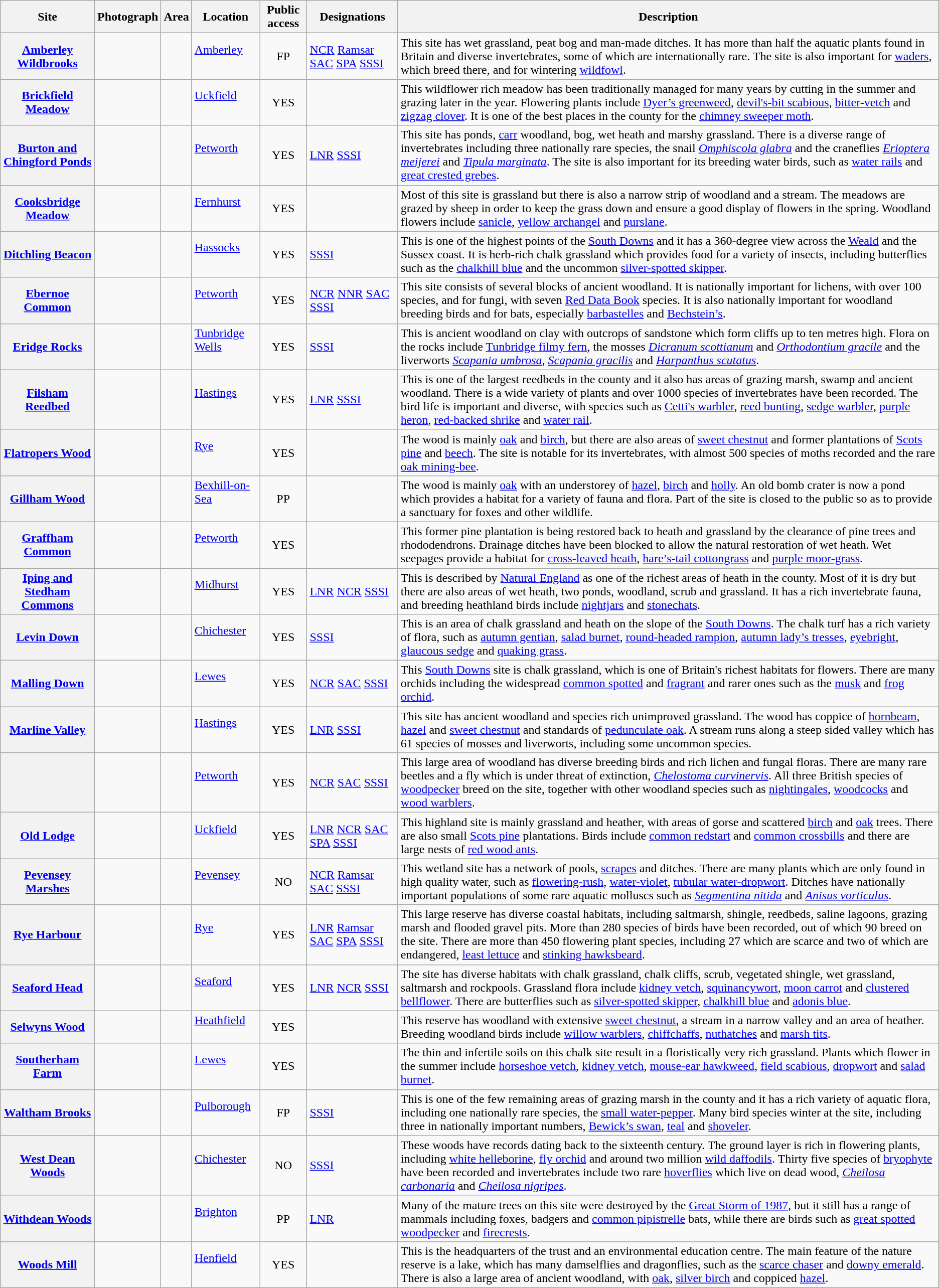<table class="wikitable sortable plainrowheaders">
<tr>
<th scope="col">Site</th>
<th scope="col" class="unsortable">Photograph</th>
<th scope="col" data-sort-type="number">Area</th>
<th scope="col">Location</th>
<th scope="col">Public access</th>
<th scope="col">Designations</th>
<th scope="col" class="unsortable">Description</th>
</tr>
<tr>
<th scope="row"><a href='#'>Amberley Wildbrooks</a></th>
<td></td>
<td><small> </small></td>
<td><a href='#'>Amberley</a><br> <br> </td>
<td align="center">FP</td>
<td><a href='#'>NCR</a> <a href='#'>Ramsar</a> <a href='#'>SAC</a>  <a href='#'>SPA</a>   <a href='#'>SSSI</a></td>
<td>This site has wet grassland, peat bog and man-made ditches. It has more than half the aquatic plants found in Britain and diverse invertebrates, some of which are internationally rare. The site is also important for <a href='#'>waders</a>, which breed there, and for wintering <a href='#'>wildfowl</a>.</td>
</tr>
<tr>
<th scope="row"><a href='#'>Brickfield Meadow</a></th>
<td></td>
<td><small> </small></td>
<td><a href='#'>Uckfield</a><br> <br> </td>
<td align="center">YES</td>
<td></td>
<td>This wildflower rich meadow has been traditionally managed for many years by cutting in the summer and grazing later in the year. Flowering plants include <a href='#'>Dyer’s greenweed</a>, <a href='#'>devil's-bit scabious</a>, <a href='#'>bitter-vetch</a> and <a href='#'>zigzag clover</a>. It is one of the best places in the county for the <a href='#'>chimney sweeper moth</a>.</td>
</tr>
<tr>
<th scope="row"><a href='#'>Burton and Chingford Ponds</a></th>
<td></td>
<td><small> </small></td>
<td><a href='#'>Petworth</a><br> <br> </td>
<td align="center">YES</td>
<td><a href='#'>LNR</a> <a href='#'>SSSI</a></td>
<td>This site has ponds, <a href='#'>carr</a> woodland, bog, wet heath and marshy grassland. There is a diverse range of invertebrates including three nationally rare species, the snail <em><a href='#'>Omphiscola glabra</a></em> and the craneflies <em><a href='#'>Erioptera meijerei</a></em> and <em><a href='#'>Tipula marginata</a></em>. The site is also important for its breeding water birds, such as <a href='#'>water rails</a> and <a href='#'>great crested grebes</a>.</td>
</tr>
<tr>
<th scope="row"><a href='#'>Cooksbridge Meadow</a></th>
<td></td>
<td><small> </small></td>
<td><a href='#'>Fernhurst</a><br> <br> </td>
<td align="center">YES</td>
<td></td>
<td>Most of this site is grassland but there is also a narrow strip of woodland and a stream. The meadows are grazed by sheep in order to keep the grass down and ensure a good display of flowers in the spring. Woodland flowers include <a href='#'>sanicle</a>, <a href='#'>yellow archangel</a> and <a href='#'>purslane</a>.</td>
</tr>
<tr>
<th scope="row"><a href='#'>Ditchling Beacon</a></th>
<td></td>
<td><small> </small></td>
<td><a href='#'>Hassocks</a><br> <br> </td>
<td align="center">YES</td>
<td><a href='#'>SSSI</a></td>
<td>This is one of the highest points of the <a href='#'>South Downs</a> and it has a 360-degree view across the <a href='#'>Weald</a> and the Sussex coast. It is herb-rich chalk grassland which provides food for a variety of insects, including butterflies such as the <a href='#'>chalkhill blue</a> and the uncommon <a href='#'>silver-spotted skipper</a>.</td>
</tr>
<tr>
<th scope="row"><a href='#'>Ebernoe Common</a></th>
<td></td>
<td><small> </small></td>
<td><a href='#'>Petworth</a><br> <br> </td>
<td align="center">YES</td>
<td><a href='#'>NCR</a> <a href='#'>NNR</a> <a href='#'>SAC</a>  <a href='#'>SSSI</a></td>
<td>This site consists of several blocks of ancient woodland. It is nationally important for lichens, with over 100 species, and for fungi, with seven <a href='#'>Red Data Book</a> species. It is also nationally important for woodland breeding birds and for bats, especially <a href='#'>barbastelles</a> and <a href='#'>Bechstein’s</a>.</td>
</tr>
<tr>
<th scope="row"><a href='#'>Eridge Rocks</a></th>
<td></td>
<td><small> </small></td>
<td><a href='#'>Tunbridge Wells</a><br> <br> </td>
<td align="center">YES</td>
<td><a href='#'>SSSI</a></td>
<td>This is ancient woodland on clay with outcrops of sandstone which form cliffs up to ten metres high. Flora on the rocks include <a href='#'>Tunbridge filmy fern</a>, the mosses <em><a href='#'>Dicranum scottianum</a></em> and <em><a href='#'>Orthodontium gracile</a></em> and the liverworts <em><a href='#'>Scapania umbrosa</a></em>, <em><a href='#'>Scapania gracilis</a></em> and <em><a href='#'>Harpanthus scutatus</a></em>.</td>
</tr>
<tr>
<th scope="row"><a href='#'>Filsham Reedbed</a></th>
<td></td>
<td><small> </small></td>
<td><a href='#'>Hastings</a><br> <br> </td>
<td align="center">YES</td>
<td><a href='#'>LNR</a> <a href='#'>SSSI</a></td>
<td>This is one of the largest reedbeds in the county and it also has areas of grazing marsh, swamp and ancient woodland. There is a wide variety of plants and over 1000 species of invertebrates have been recorded. The bird life is important and diverse, with species such as <a href='#'>Cetti's warbler</a>, <a href='#'>reed bunting</a>, <a href='#'>sedge warbler</a>, <a href='#'>purple heron</a>, <a href='#'>red-backed shrike</a> and <a href='#'>water rail</a>.</td>
</tr>
<tr>
<th scope="row"><a href='#'>Flatropers Wood</a></th>
<td></td>
<td><small> </small></td>
<td><a href='#'>Rye</a><br> <br> </td>
<td align="center">YES</td>
<td></td>
<td>The wood is mainly <a href='#'>oak</a> and <a href='#'>birch</a>, but there are also areas of <a href='#'>sweet chestnut</a> and former plantations of <a href='#'>Scots pine</a> and <a href='#'>beech</a>. The site is notable for its invertebrates, with almost 500 species of moths recorded and the rare <a href='#'>oak mining-bee</a>.</td>
</tr>
<tr>
<th scope="row"><a href='#'>Gillham Wood</a></th>
<td></td>
<td><small> </small></td>
<td><a href='#'>Bexhill-on-Sea</a><br> <br> </td>
<td align="center">PP</td>
<td></td>
<td>The wood is mainly <a href='#'>oak</a> with an understorey of <a href='#'>hazel</a>, <a href='#'>birch</a> and <a href='#'>holly</a>. An old bomb crater is now a pond which provides a habitat for a variety of fauna and flora. Part of the site is closed to the public so as to provide a sanctuary for foxes and other wildlife.</td>
</tr>
<tr>
<th scope="row"><a href='#'>Graffham Common</a></th>
<td></td>
<td><small> </small></td>
<td><a href='#'>Petworth</a><br> <br> </td>
<td align="center">YES</td>
<td></td>
<td>This former pine plantation is being restored back to heath and grassland by the clearance of  pine trees and rhododendrons. Drainage ditches have been blocked to allow the natural restoration of wet heath. Wet seepages provide a habitat for <a href='#'>cross-leaved heath</a>, <a href='#'>hare’s-tail cottongrass</a> and <a href='#'>purple moor-grass</a>.</td>
</tr>
<tr>
<th scope="row"><a href='#'>Iping and Stedham Commons</a></th>
<td></td>
<td><small> </small></td>
<td><a href='#'>Midhurst</a><br> <br> </td>
<td align="center">YES</td>
<td><a href='#'>LNR</a> <a href='#'>NCR</a> <a href='#'>SSSI</a></td>
<td>This is described by <a href='#'>Natural England</a> as one of the richest areas of heath in the county. Most of it is dry but there are also areas of wet heath, two ponds, woodland, scrub and grassland. It has a rich invertebrate fauna, and breeding heathland birds include <a href='#'>nightjars</a> and <a href='#'>stonechats</a>.</td>
</tr>
<tr>
<th scope="row"><a href='#'>Levin Down</a></th>
<td></td>
<td><small> </small></td>
<td><a href='#'>Chichester</a><br> <br> </td>
<td align="center">YES</td>
<td><a href='#'>SSSI</a></td>
<td>This is an area of chalk grassland and heath on the slope of the <a href='#'>South Downs</a>. The chalk turf has a rich variety of flora, such as <a href='#'>autumn gentian</a>, <a href='#'>salad burnet</a>, <a href='#'>round-headed rampion</a>, <a href='#'>autumn lady’s tresses</a>, <a href='#'>eyebright</a>, <a href='#'>glaucous sedge</a> and <a href='#'>quaking grass</a>.</td>
</tr>
<tr>
<th scope="row"><a href='#'>Malling Down</a></th>
<td></td>
<td><small> </small></td>
<td><a href='#'>Lewes </a><br> <br> </td>
<td align="center">YES</td>
<td><a href='#'>NCR</a> <a href='#'>SAC</a>  <a href='#'>SSSI</a></td>
<td>This <a href='#'>South Downs</a> site is chalk grassland, which is one of Britain's richest habitats for flowers. There are many orchids including the widespread <a href='#'>common spotted</a> and <a href='#'>fragrant</a> and rarer ones such as the <a href='#'>musk</a> and <a href='#'>frog orchid</a>.</td>
</tr>
<tr>
<th scope="row"><a href='#'>Marline Valley</a></th>
<td></td>
<td><small> </small></td>
<td><a href='#'>Hastings</a><br> <br> </td>
<td align="center">YES</td>
<td><a href='#'>LNR</a> <a href='#'>SSSI</a></td>
<td>This site has ancient woodland and species rich unimproved grassland. The wood has coppice of <a href='#'>hornbeam</a>, <a href='#'>hazel</a> and <a href='#'>sweet chestnut</a> and  standards of <a href='#'>pedunculate oak</a>. A stream runs along a steep sided valley which has 61 species of mosses and liverworts, including some uncommon species.</td>
</tr>
<tr>
<th scope="row"></th>
<td></td>
<td><small> </small></td>
<td><a href='#'>Petworth</a><br> <br> </td>
<td align="center">YES</td>
<td><a href='#'>NCR</a> <a href='#'>SAC</a>  <a href='#'>SSSI</a></td>
<td>This large area of woodland has diverse breeding birds and rich lichen and fungal floras. There are many rare beetles and a fly which is under threat of extinction, <em><a href='#'>Chelostoma curvinervis</a></em>. All three British species of <a href='#'>woodpecker</a> breed on the site, together with other woodland species such as <a href='#'>nightingales</a>, <a href='#'>woodcocks</a> and <a href='#'>wood warblers</a>.</td>
</tr>
<tr>
<th scope="row"><a href='#'>Old Lodge </a></th>
<td></td>
<td><small> </small></td>
<td><a href='#'>Uckfield</a><br> <br> </td>
<td align="center">YES</td>
<td><a href='#'>LNR</a> <a href='#'>NCR</a> <a href='#'>SAC</a>  <a href='#'>SPA</a> <a href='#'>SSSI</a></td>
<td>This highland site is mainly grassland and heather, with areas of gorse and scattered <a href='#'>birch</a> and <a href='#'>oak</a> trees. There are also small <a href='#'>Scots pine</a> plantations. Birds include <a href='#'>common redstart</a> and <a href='#'>common crossbills</a> and there are large nests of <a href='#'>red wood ants</a>.</td>
</tr>
<tr>
<th scope="row"><a href='#'>Pevensey Marshes</a></th>
<td></td>
<td><small> </small></td>
<td><a href='#'>Pevensey</a><br> <br> </td>
<td align="center">NO</td>
<td><a href='#'>NCR</a>  <a href='#'>Ramsar</a> <a href='#'>SAC</a>  <a href='#'>SSSI</a></td>
<td>This wetland site has a network of pools, <a href='#'>scrapes</a> and ditches. There are many plants which are only found in high quality water, such as  <a href='#'>flowering-rush</a>, <a href='#'>water-violet</a>, <a href='#'>tubular water-dropwort</a>. Ditches have nationally important populations of some rare aquatic molluscs such as <em><a href='#'>Segmentina nitida</a></em> and <em><a href='#'>Anisus vorticulus</a></em>.</td>
</tr>
<tr>
<th scope="row"><a href='#'>Rye Harbour</a></th>
<td></td>
<td><small> </small></td>
<td><a href='#'>Rye</a><br> <br> </td>
<td align="center">YES</td>
<td><a href='#'>LNR</a> <a href='#'>Ramsar</a> <a href='#'>SAC</a> <a href='#'>SPA</a>  <a href='#'>SSSI</a></td>
<td>This large reserve has diverse coastal habitats, including saltmarsh, shingle, reedbeds, saline lagoons, grazing marsh and flooded gravel pits.  More than 280 species of birds have been recorded, out of which 90 breed on the site. There are more than 450 flowering plant species, including 27 which are scarce and two of which are endangered, <a href='#'>least lettuce</a> and <a href='#'>stinking hawksbeard</a>.</td>
</tr>
<tr>
<th scope="row"><a href='#'>Seaford Head</a></th>
<td></td>
<td><small> </small></td>
<td><a href='#'>Seaford</a><br> <br> </td>
<td align="center">YES</td>
<td><a href='#'>LNR</a> <a href='#'>NCR</a>  <a href='#'>SSSI</a></td>
<td>The site has diverse habitats with chalk grassland, chalk cliffs, scrub, vegetated shingle, wet grassland, saltmarsh and rockpools. Grassland flora include <a href='#'>kidney vetch</a>, <a href='#'>squinancywort</a>, <a href='#'>moon carrot</a> and <a href='#'>clustered bellflower</a>. There are butterflies such as <a href='#'>silver-spotted skipper</a>, <a href='#'>chalkhill blue</a> and <a href='#'>adonis blue</a>.</td>
</tr>
<tr>
<th scope="row"><a href='#'>Selwyns Wood</a></th>
<td></td>
<td><small> </small></td>
<td><a href='#'>Heathfield</a><br> <br> </td>
<td align="center">YES</td>
<td></td>
<td>This reserve has woodland with extensive <a href='#'>sweet chestnut</a>, a stream in a narrow valley and an area of heather. Breeding woodland birds include <a href='#'>willow warblers</a>, <a href='#'>chiffchaffs</a>, <a href='#'>nuthatches</a> and <a href='#'>marsh tits</a>.</td>
</tr>
<tr>
<th scope="row"><a href='#'>Southerham Farm </a></th>
<td></td>
<td><small> </small></td>
<td><a href='#'>Lewes</a><br> <br> </td>
<td align="center">YES</td>
<td></td>
<td>The thin and infertile soils on this chalk site result in a floristically very rich grassland. Plants which flower in the summer include <a href='#'>horseshoe vetch</a>, <a href='#'>kidney vetch</a>, <a href='#'>mouse-ear hawkweed</a>, <a href='#'>field scabious</a>, <a href='#'>dropwort</a> and <a href='#'>salad burnet</a>.</td>
</tr>
<tr>
<th scope="row"><a href='#'>Waltham Brooks</a></th>
<td></td>
<td><small> </small></td>
<td><a href='#'>Pulborough</a><br> <br> </td>
<td align="center">FP</td>
<td><a href='#'>SSSI</a></td>
<td>This is one of the few remaining areas of grazing marsh in the county and it has a rich variety of aquatic flora, including one nationally rare species, the <a href='#'>small water-pepper</a>. Many bird species winter at the site, including three in nationally important numbers, <a href='#'>Bewick’s swan</a>, <a href='#'>teal</a> and <a href='#'>shoveler</a>.</td>
</tr>
<tr>
<th scope="row"><a href='#'>West Dean Woods</a></th>
<td></td>
<td><small> </small></td>
<td><a href='#'>Chichester</a><br> <br> </td>
<td align="center">NO</td>
<td><a href='#'>SSSI</a></td>
<td>These woods have records dating back to the sixteenth century. The ground layer is rich in flowering plants, including  <a href='#'>white helleborine</a>, <a href='#'>fly orchid</a> and around two million <a href='#'>wild daffodils</a>. Thirty five species of <a href='#'>bryophyte</a> have been recorded and invertebrates include two rare <a href='#'>hoverflies</a> which live on dead wood, <em><a href='#'>Cheilosa carbonaria</a></em> and <em><a href='#'>Cheilosa nigripes</a></em>.</td>
</tr>
<tr>
<th scope="row"><a href='#'>Withdean Woods</a></th>
<td></td>
<td><small> </small></td>
<td><a href='#'>Brighton</a><br> <br> </td>
<td align="center">PP</td>
<td><a href='#'>LNR</a></td>
<td>Many of the mature trees on this site were destroyed by the <a href='#'>Great Storm of 1987</a>, but it still has a range of mammals including foxes, badgers and <a href='#'>common pipistrelle</a> bats, while there are birds such as <a href='#'>great spotted woodpecker</a> and <a href='#'>firecrests</a>.</td>
</tr>
<tr>
<th scope="row"><a href='#'>Woods Mill</a></th>
<td></td>
<td><small> </small></td>
<td><a href='#'>Henfield</a><br> <br> </td>
<td align="center">YES</td>
<td></td>
<td>This is the headquarters of the trust and an environmental education centre. The main feature of the nature reserve is a lake, which has many damselflies and dragonflies, such as the <a href='#'>scarce chaser</a> and <a href='#'>downy emerald</a>. There is also a large area of ancient woodland, with <a href='#'>oak</a>, <a href='#'>silver birch</a> and coppiced <a href='#'>hazel</a>.</td>
</tr>
</table>
